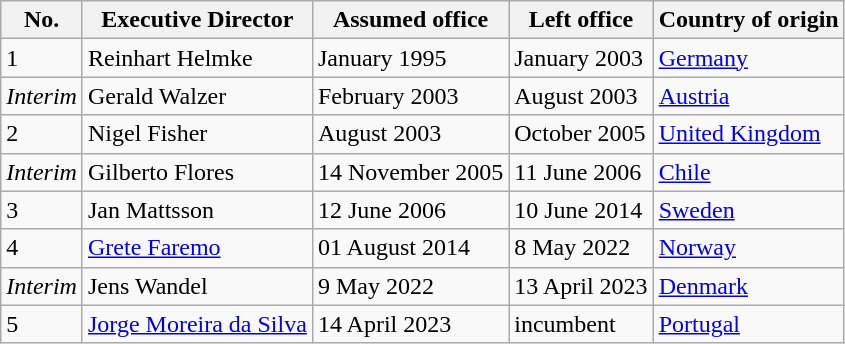<table class="wikitable">
<tr>
<th>No.</th>
<th>Executive Director</th>
<th>Assumed office</th>
<th>Left office</th>
<th>Country of origin</th>
</tr>
<tr>
<td>1</td>
<td>Reinhart Helmke</td>
<td>January 1995</td>
<td>January 2003</td>
<td><a href='#'>Germany</a></td>
</tr>
<tr>
<td><em>Interim</em></td>
<td>Gerald Walzer</td>
<td>February 2003</td>
<td>August 2003</td>
<td><a href='#'>Austria</a></td>
</tr>
<tr>
<td>2</td>
<td>Nigel Fisher</td>
<td>August 2003</td>
<td>October 2005</td>
<td><a href='#'>United Kingdom</a></td>
</tr>
<tr>
<td><em>Interim</em></td>
<td>Gilberto Flores</td>
<td>14 November 2005</td>
<td>11 June 2006</td>
<td><a href='#'>Chile</a></td>
</tr>
<tr>
<td>3</td>
<td>Jan Mattsson</td>
<td>12 June 2006</td>
<td>10 June 2014</td>
<td><a href='#'>Sweden</a></td>
</tr>
<tr>
<td>4</td>
<td><a href='#'>Grete Faremo</a></td>
<td>01 August 2014</td>
<td>8 May 2022</td>
<td><a href='#'>Norway</a></td>
</tr>
<tr>
<td><em>Interim</em></td>
<td>Jens Wandel</td>
<td>9 May 2022</td>
<td>13 April 2023</td>
<td><a href='#'>Denmark</a></td>
</tr>
<tr>
<td>5</td>
<td><a href='#'>Jorge Moreira da Silva</a></td>
<td>14 April 2023</td>
<td>incumbent</td>
<td><a href='#'>Portugal</a></td>
</tr>
</table>
